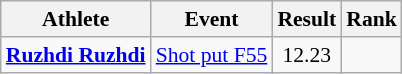<table class=wikitable style="font-size:90%">
<tr>
<th>Athlete</th>
<th>Event</th>
<th>Result</th>
<th>Rank</th>
</tr>
<tr align=center>
<td align=left><strong><a href='#'>Ruzhdi Ruzhdi</a></strong></td>
<td align=left><a href='#'>Shot put F55</a></td>
<td>12.23</td>
<td></td>
</tr>
</table>
